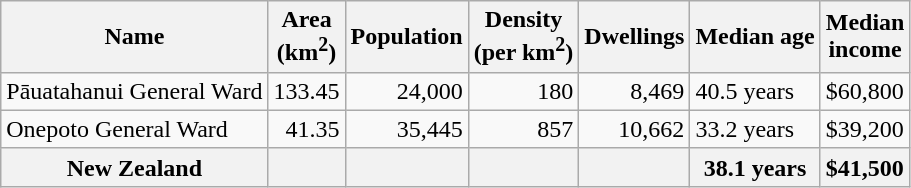<table class="wikitable">
<tr>
<th>Name</th>
<th>Area<br>(km<sup>2</sup>)</th>
<th>Population</th>
<th>Density<br>(per km<sup>2</sup>)</th>
<th>Dwellings</th>
<th>Median age</th>
<th>Median<br>income</th>
</tr>
<tr>
<td>Pāuatahanui General Ward</td>
<td style="text-align:right;">133.45</td>
<td style="text-align:right;">24,000</td>
<td style="text-align:right;">180</td>
<td style="text-align:right;">8,469</td>
<td>40.5 years</td>
<td>$60,800</td>
</tr>
<tr>
<td>Onepoto General Ward</td>
<td style="text-align:right;">41.35</td>
<td style="text-align:right;">35,445</td>
<td style="text-align:right;">857</td>
<td style="text-align:right;">10,662</td>
<td>33.2 years</td>
<td>$39,200</td>
</tr>
<tr>
<th>New Zealand</th>
<th></th>
<th></th>
<th></th>
<th></th>
<th>38.1 years</th>
<th style="text-align:left;">$41,500</th>
</tr>
</table>
